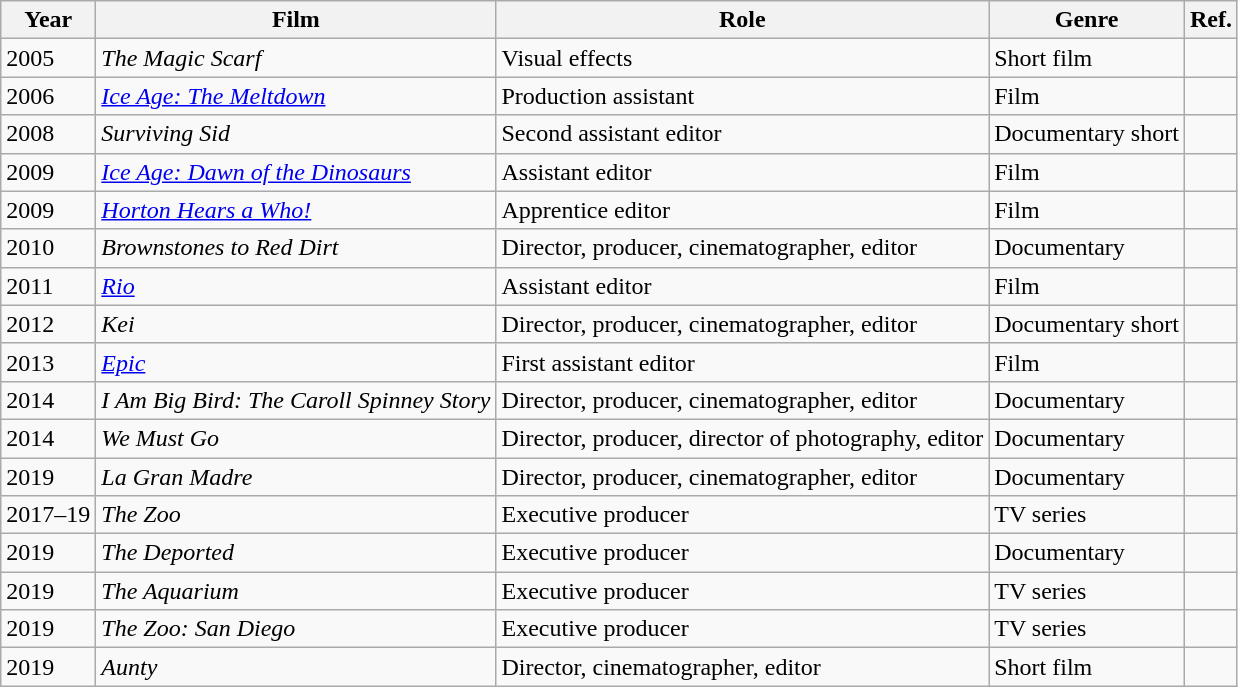<table class="wikitable">
<tr>
<th>Year</th>
<th>Film</th>
<th>Role</th>
<th>Genre</th>
<th>Ref.</th>
</tr>
<tr>
<td>2005</td>
<td><em>The Magic Scarf</em></td>
<td>Visual effects</td>
<td>Short film</td>
<td></td>
</tr>
<tr>
<td>2006</td>
<td><em><a href='#'>Ice Age: The Meltdown</a></em></td>
<td>Production assistant</td>
<td>Film</td>
<td></td>
</tr>
<tr>
<td>2008</td>
<td><em>Surviving Sid</em></td>
<td>Second assistant editor</td>
<td>Documentary short</td>
<td></td>
</tr>
<tr>
<td>2009</td>
<td><em><a href='#'>Ice Age: Dawn of the Dinosaurs</a></em></td>
<td>Assistant editor</td>
<td>Film</td>
<td></td>
</tr>
<tr>
<td>2009</td>
<td><em><a href='#'>Horton Hears a Who!</a></em></td>
<td>Apprentice editor</td>
<td>Film</td>
<td></td>
</tr>
<tr>
<td>2010</td>
<td><em>Brownstones to Red Dirt</em></td>
<td>Director, producer, cinematographer, editor</td>
<td>Documentary</td>
<td></td>
</tr>
<tr>
<td>2011</td>
<td><em><a href='#'>Rio</a></em></td>
<td>Assistant editor</td>
<td>Film</td>
<td></td>
</tr>
<tr>
<td>2012</td>
<td><em>Kei</em></td>
<td>Director, producer, cinematographer, editor</td>
<td>Documentary short</td>
<td></td>
</tr>
<tr>
<td>2013</td>
<td><em><a href='#'>Epic</a></em></td>
<td>First assistant editor</td>
<td>Film</td>
<td></td>
</tr>
<tr>
<td>2014</td>
<td><em>I Am Big Bird: The Caroll Spinney Story</em></td>
<td>Director, producer, cinematographer, editor</td>
<td>Documentary</td>
<td></td>
</tr>
<tr>
<td>2014</td>
<td><em>We Must Go</em></td>
<td>Director, producer, director of photography, editor</td>
<td>Documentary</td>
<td></td>
</tr>
<tr>
<td>2019</td>
<td><em>La Gran Madre</em></td>
<td>Director, producer, cinematographer, editor</td>
<td>Documentary</td>
<td></td>
</tr>
<tr>
<td>2017–19</td>
<td><em>The Zoo</em></td>
<td>Executive producer</td>
<td>TV series</td>
<td></td>
</tr>
<tr>
<td>2019</td>
<td><em>The Deported</em></td>
<td>Executive producer</td>
<td>Documentary</td>
<td></td>
</tr>
<tr>
<td>2019</td>
<td><em>The Aquarium</em></td>
<td>Executive producer</td>
<td>TV series</td>
<td></td>
</tr>
<tr>
<td>2019</td>
<td><em>The Zoo: San Diego</em></td>
<td>Executive producer</td>
<td>TV series</td>
<td></td>
</tr>
<tr>
<td>2019</td>
<td><em>Aunty</em></td>
<td>Director, cinematographer, editor</td>
<td>Short film</td>
<td></td>
</tr>
</table>
